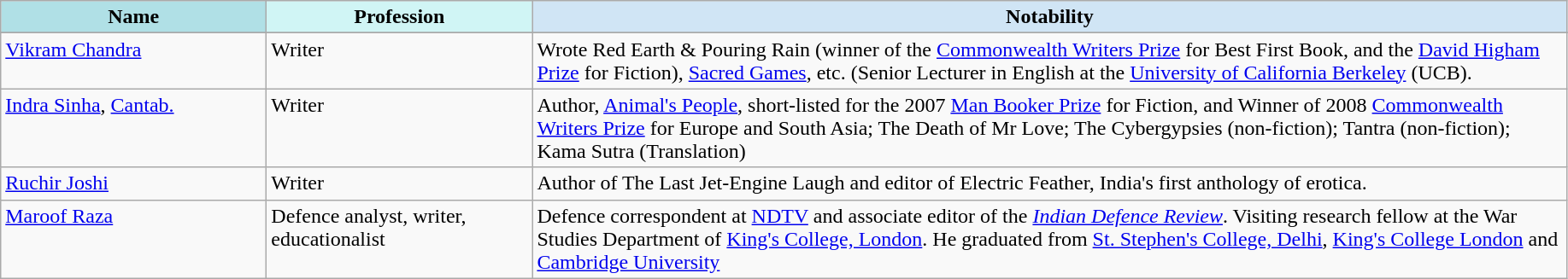<table class="wikitable" style="sortable">
<tr>
<th style="background:#b0e0e6" width="200px">Name</th>
<th style="background:#d0f5f5" width="200px">Profession</th>
<th style="background:#d0e5f5" width="800px">Notability</th>
</tr>
<tr valign="top">
</tr>
<tr valign="top">
<td><a href='#'>Vikram Chandra</a></td>
<td>Writer</td>
<td>Wrote Red Earth & Pouring Rain (winner of the <a href='#'>Commonwealth Writers Prize</a> for Best First Book, and the <a href='#'>David Higham Prize</a> for Fiction), <a href='#'>Sacred Games</a>, etc. (Senior Lecturer in English at the <a href='#'>University of California Berkeley</a> (UCB).</td>
</tr>
<tr valign="top">
<td><a href='#'>Indra Sinha</a>, <a href='#'>Cantab.</a></td>
<td>Writer</td>
<td>Author, <a href='#'>Animal's People</a>, short-listed for the 2007 <a href='#'>Man Booker Prize</a> for Fiction, and Winner of 2008 <a href='#'>Commonwealth Writers Prize</a> for Europe and South Asia; The Death of Mr Love; The Cybergypsies (non-fiction); Tantra (non-fiction); Kama Sutra (Translation)</td>
</tr>
<tr valign="top">
<td><a href='#'>Ruchir Joshi</a></td>
<td>Writer</td>
<td>Author of The Last Jet-Engine Laugh and editor of Electric Feather, India's first anthology of erotica.</td>
</tr>
<tr valign="top">
<td><a href='#'>Maroof Raza</a></td>
<td>Defence analyst, writer, educationalist</td>
<td>Defence correspondent at <a href='#'>NDTV</a> and associate editor of the <em><a href='#'>Indian Defence Review</a></em>. Visiting research fellow at the War Studies Department of <a href='#'>King's College, London</a>. He graduated from <a href='#'>St. Stephen's College, Delhi</a>, <a href='#'>King's College London</a> and <a href='#'>Cambridge University</a></td>
</tr>
</table>
